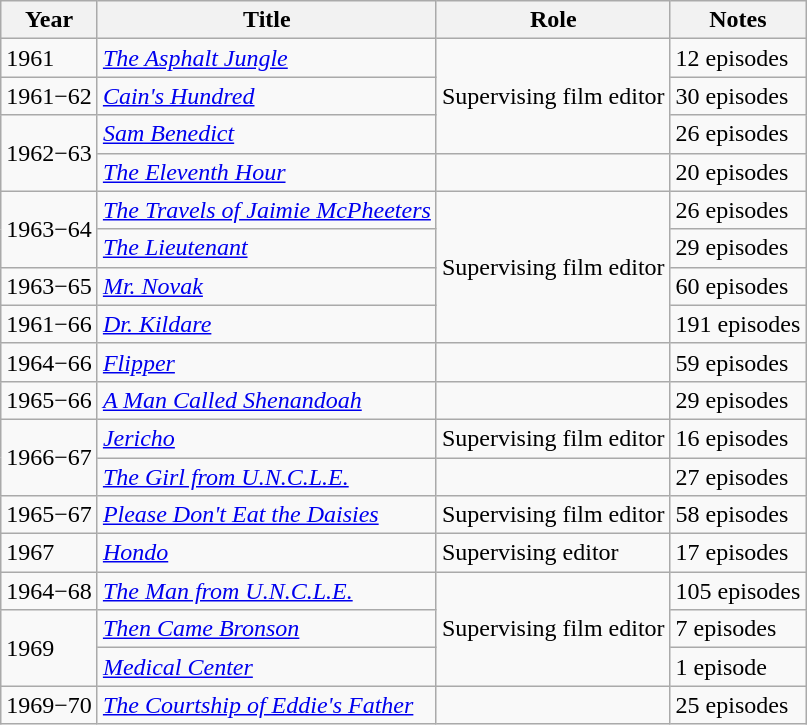<table class="wikitable">
<tr>
<th>Year</th>
<th>Title</th>
<th>Role</th>
<th>Notes</th>
</tr>
<tr>
<td>1961</td>
<td><em><a href='#'>The Asphalt Jungle</a></em></td>
<td rowspan=3>Supervising film editor</td>
<td>12 episodes</td>
</tr>
<tr>
<td>1961−62</td>
<td><em><a href='#'>Cain's Hundred</a></em></td>
<td>30 episodes</td>
</tr>
<tr>
<td rowspan=2>1962−63</td>
<td><em><a href='#'>Sam Benedict</a></em></td>
<td>26 episodes</td>
</tr>
<tr>
<td><em><a href='#'>The Eleventh Hour</a></em></td>
<td></td>
<td>20 episodes</td>
</tr>
<tr>
<td rowspan=2>1963−64</td>
<td><em><a href='#'>The Travels of Jaimie McPheeters</a></em></td>
<td rowspan=4>Supervising film editor</td>
<td>26 episodes</td>
</tr>
<tr>
<td><em><a href='#'>The Lieutenant</a></em></td>
<td>29 episodes</td>
</tr>
<tr>
<td>1963−65</td>
<td><em><a href='#'>Mr. Novak</a></em></td>
<td>60 episodes</td>
</tr>
<tr>
<td>1961−66</td>
<td><em><a href='#'>Dr. Kildare</a></em></td>
<td>191 episodes</td>
</tr>
<tr>
<td>1964−66</td>
<td><em><a href='#'>Flipper</a></em></td>
<td></td>
<td>59 episodes</td>
</tr>
<tr>
<td>1965−66</td>
<td><em><a href='#'>A Man Called Shenandoah</a></em></td>
<td></td>
<td>29 episodes</td>
</tr>
<tr>
<td rowspan=2>1966−67</td>
<td><em><a href='#'>Jericho</a></em></td>
<td>Supervising film editor</td>
<td>16 episodes</td>
</tr>
<tr>
<td><em><a href='#'>The Girl from U.N.C.L.E.</a></em></td>
<td></td>
<td>27 episodes</td>
</tr>
<tr>
<td>1965−67</td>
<td><em><a href='#'>Please Don't Eat the Daisies</a></em></td>
<td>Supervising film editor</td>
<td>58 episodes</td>
</tr>
<tr>
<td>1967</td>
<td><em><a href='#'>Hondo</a></em></td>
<td>Supervising editor</td>
<td>17 episodes</td>
</tr>
<tr>
<td>1964−68</td>
<td><em><a href='#'>The Man from U.N.C.L.E.</a></em></td>
<td rowspan=3>Supervising film editor</td>
<td>105 episodes</td>
</tr>
<tr>
<td rowspan=2>1969</td>
<td><em><a href='#'>Then Came Bronson</a></em></td>
<td>7 episodes</td>
</tr>
<tr>
<td><em><a href='#'>Medical Center</a></em></td>
<td>1 episode</td>
</tr>
<tr>
<td>1969−70</td>
<td><em><a href='#'>The Courtship of Eddie's Father</a></em></td>
<td></td>
<td>25 episodes</td>
</tr>
</table>
